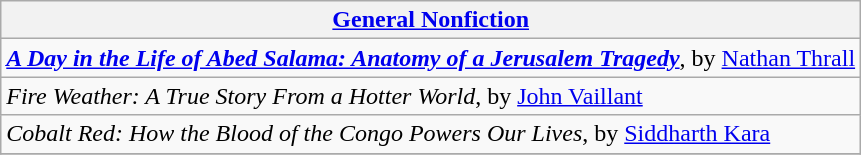<table class="wikitable" style="float:left; float:none;">
<tr>
<th><a href='#'>General Nonfiction</a></th>
</tr>
<tr>
<td><strong><em><a href='#'>A Day in the Life of Abed Salama: Anatomy of a Jerusalem Tragedy</a></em></strong>, by <a href='#'>Nathan Thrall</a></td>
</tr>
<tr>
<td><em>Fire Weather: A True Story From a Hotter World</em>, by <a href='#'>John Vaillant</a></td>
</tr>
<tr>
<td><em>Cobalt Red: How the Blood of the Congo Powers Our Lives</em>, by <a href='#'>Siddharth Kara</a></td>
</tr>
<tr>
</tr>
</table>
